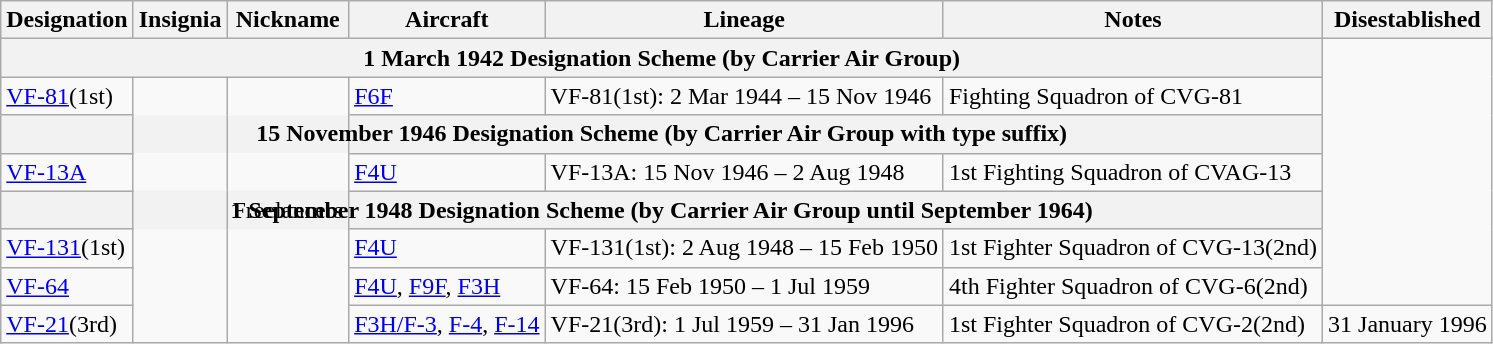<table class="wikitable">
<tr>
<th>Designation</th>
<th>Insignia</th>
<th>Nickname</th>
<th>Aircraft</th>
<th>Lineage</th>
<th>Notes</th>
<th>Disestablished</th>
</tr>
<tr>
<th colspan=6>1 March 1942 Designation Scheme (by Carrier Air Group)</th>
</tr>
<tr>
<td><a href='#'>VF-81</a>(1st)</td>
<td rowspan="7"></td>
<td rowspan="7">Freelancers</td>
<td><a href='#'>F6F</a></td>
<td>VF-81(1st): 2 Mar 1944 – 15 Nov 1946</td>
<td>Fighting Squadron of CVG-81</td>
</tr>
<tr>
<th colspan=6>15 November 1946 Designation Scheme (by Carrier Air Group with type suffix)</th>
</tr>
<tr>
<td><a href='#'>VF-13A</a></td>
<td><a href='#'>F4U</a></td>
<td>VF-13A: 15 Nov 1946 – 2 Aug 1948</td>
<td>1st Fighting Squadron of CVAG-13</td>
</tr>
<tr>
<th colspan=6>1 September 1948 Designation Scheme (by Carrier Air Group until September 1964)</th>
</tr>
<tr>
<td><a href='#'>VF-131</a>(1st)</td>
<td><a href='#'>F4U</a></td>
<td style="white-space: nowrap;">VF-131(1st): 2 Aug 1948 – 15 Feb 1950</td>
<td>1st Fighter Squadron of CVG-13(2nd)</td>
</tr>
<tr>
<td><a href='#'>VF-64</a></td>
<td><a href='#'>F4U</a>, <a href='#'>F9F</a>, <a href='#'>F3H</a></td>
<td>VF-64: 15 Feb 1950 – 1 Jul 1959</td>
<td>4th Fighter Squadron of CVG-6(2nd)</td>
</tr>
<tr>
<td><a href='#'>VF-21</a>(3rd)</td>
<td><a href='#'>F3H/F-3</a>, <a href='#'>F-4</a>, <a href='#'>F-14</a></td>
<td>VF-21(3rd): 1 Jul 1959 – 31 Jan 1996</td>
<td>1st Fighter Squadron of CVG-2(2nd)</td>
<td>31 January 1996</td>
</tr>
</table>
